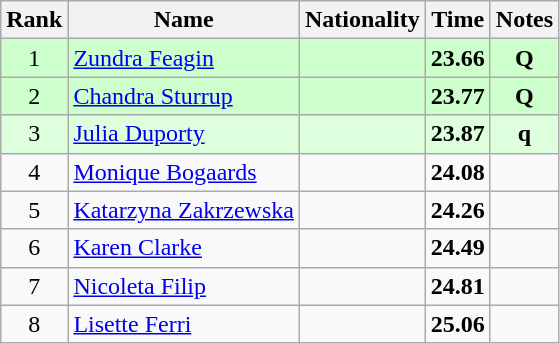<table class="wikitable sortable" style="text-align:center">
<tr>
<th>Rank</th>
<th>Name</th>
<th>Nationality</th>
<th>Time</th>
<th>Notes</th>
</tr>
<tr bgcolor=ccffcc>
<td>1</td>
<td align=left><a href='#'>Zundra Feagin</a></td>
<td align=left></td>
<td><strong>23.66</strong></td>
<td><strong>Q</strong></td>
</tr>
<tr bgcolor=ccffcc>
<td>2</td>
<td align=left><a href='#'>Chandra Sturrup</a></td>
<td align=left></td>
<td><strong>23.77</strong></td>
<td><strong>Q</strong></td>
</tr>
<tr bgcolor=ddffdd>
<td>3</td>
<td align=left><a href='#'>Julia Duporty</a></td>
<td align=left></td>
<td><strong>23.87</strong></td>
<td><strong>q</strong></td>
</tr>
<tr>
<td>4</td>
<td align=left><a href='#'>Monique Bogaards</a></td>
<td align=left></td>
<td><strong>24.08</strong></td>
<td></td>
</tr>
<tr>
<td>5</td>
<td align=left><a href='#'>Katarzyna Zakrzewska</a></td>
<td align=left></td>
<td><strong>24.26</strong></td>
<td></td>
</tr>
<tr>
<td>6</td>
<td align=left><a href='#'>Karen Clarke</a></td>
<td align=left></td>
<td><strong>24.49</strong></td>
<td></td>
</tr>
<tr>
<td>7</td>
<td align=left><a href='#'>Nicoleta Filip</a></td>
<td align=left></td>
<td><strong>24.81</strong></td>
<td></td>
</tr>
<tr>
<td>8</td>
<td align=left><a href='#'>Lisette Ferri</a></td>
<td align=left></td>
<td><strong>25.06</strong></td>
<td></td>
</tr>
</table>
